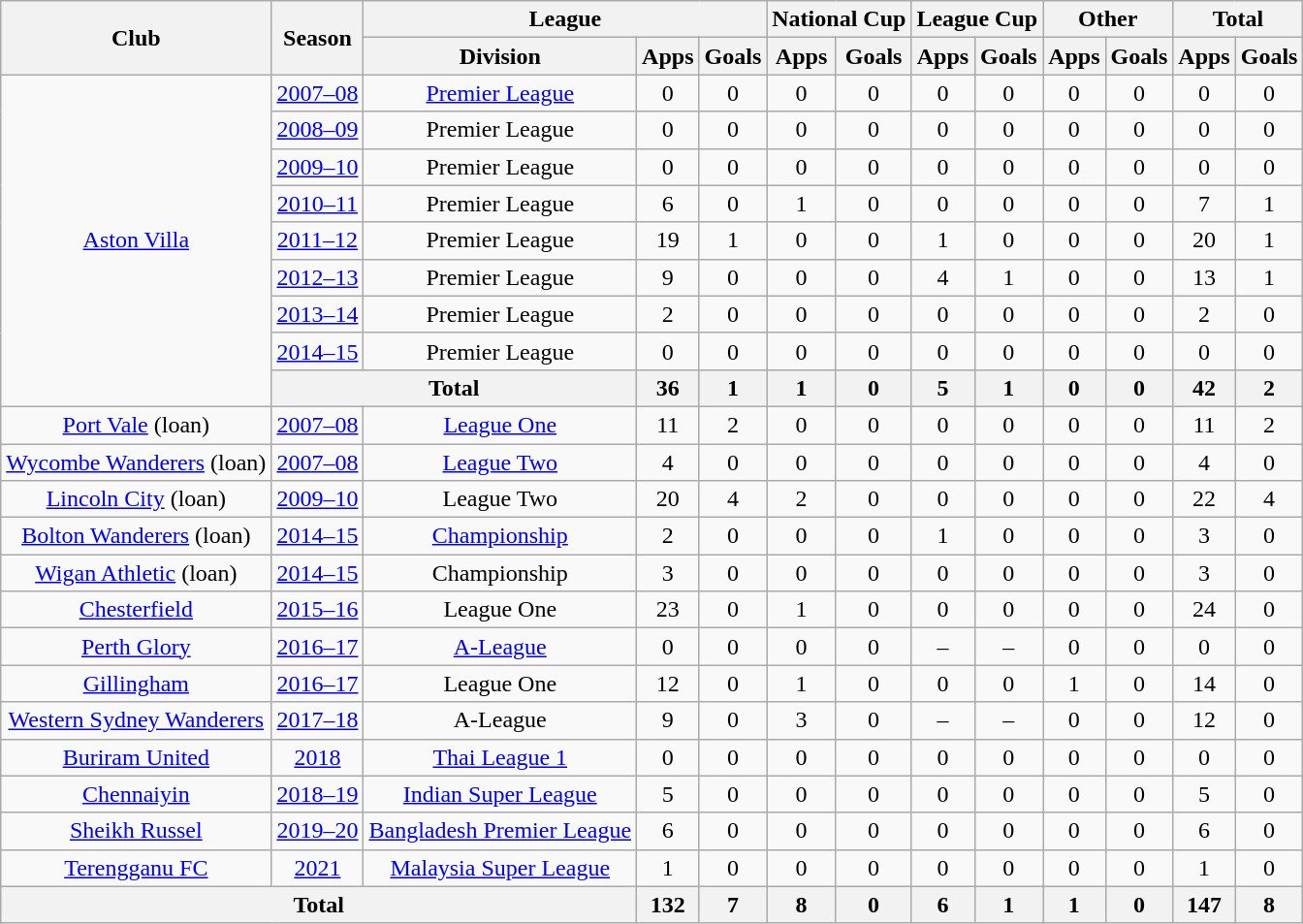<table class="wikitable" style="text-align: center;">
<tr>
<th rowspan="2">Club</th>
<th rowspan="2">Season</th>
<th colspan="3">League</th>
<th colspan="2">National Cup</th>
<th colspan="2">League Cup</th>
<th colspan="2">Other</th>
<th colspan="2">Total</th>
</tr>
<tr>
<th>Division</th>
<th>Apps</th>
<th>Goals</th>
<th>Apps</th>
<th>Goals</th>
<th>Apps</th>
<th>Goals</th>
<th>Apps</th>
<th>Goals</th>
<th>Apps</th>
<th>Goals</th>
</tr>
<tr>
<td rowspan="9"><a href='#'>Aston Villa</a></td>
<td><a href='#'>2007–08</a></td>
<td><a href='#'>Premier League</a></td>
<td>0</td>
<td>0</td>
<td>0</td>
<td>0</td>
<td>0</td>
<td>0</td>
<td>0</td>
<td>0</td>
<td>0</td>
<td>0</td>
</tr>
<tr>
<td><a href='#'>2008–09</a></td>
<td>Premier League</td>
<td>0</td>
<td>0</td>
<td>0</td>
<td>0</td>
<td>0</td>
<td>0</td>
<td>0</td>
<td>0</td>
<td>0</td>
<td>0</td>
</tr>
<tr>
<td><a href='#'>2009–10</a></td>
<td>Premier League</td>
<td>0</td>
<td>0</td>
<td>0</td>
<td>0</td>
<td>0</td>
<td>0</td>
<td>0</td>
<td>0</td>
<td>0</td>
<td>0</td>
</tr>
<tr>
<td><a href='#'>2010–11</a></td>
<td>Premier League</td>
<td>6</td>
<td>0</td>
<td>1</td>
<td>0</td>
<td>0</td>
<td>0</td>
<td>0</td>
<td>0</td>
<td>7</td>
<td>1</td>
</tr>
<tr>
<td><a href='#'>2011–12</a></td>
<td>Premier League</td>
<td>19</td>
<td>1</td>
<td>0</td>
<td>0</td>
<td>1</td>
<td>0</td>
<td>0</td>
<td>0</td>
<td>20</td>
<td>1</td>
</tr>
<tr>
<td><a href='#'>2012–13</a></td>
<td>Premier League</td>
<td>9</td>
<td>0</td>
<td>0</td>
<td>0</td>
<td>4</td>
<td>1</td>
<td>0</td>
<td>0</td>
<td>13</td>
<td>1</td>
</tr>
<tr>
<td><a href='#'>2013–14</a></td>
<td>Premier League</td>
<td>2</td>
<td>0</td>
<td>0</td>
<td>0</td>
<td>0</td>
<td>0</td>
<td>0</td>
<td>0</td>
<td>2</td>
<td>0</td>
</tr>
<tr>
<td><a href='#'>2014–15</a></td>
<td>Premier League</td>
<td>0</td>
<td>0</td>
<td>0</td>
<td>0</td>
<td>0</td>
<td>0</td>
<td>0</td>
<td>0</td>
<td>0</td>
<td>0</td>
</tr>
<tr>
<th colspan="2">Total</th>
<th>36</th>
<th>1</th>
<th>1</th>
<th>0</th>
<th>5</th>
<th>1</th>
<th>0</th>
<th>0</th>
<th>42</th>
<th>2</th>
</tr>
<tr>
<td><a href='#'>Port Vale</a> (loan)</td>
<td><a href='#'>2007–08</a></td>
<td><a href='#'>League One</a></td>
<td>11</td>
<td>2</td>
<td>0</td>
<td>0</td>
<td>0</td>
<td>0</td>
<td>0</td>
<td>0</td>
<td>11</td>
<td>2</td>
</tr>
<tr>
<td><a href='#'>Wycombe Wanderers</a> (loan)</td>
<td><a href='#'>2007–08</a></td>
<td><a href='#'>League Two</a></td>
<td>4</td>
<td>0</td>
<td>0</td>
<td>0</td>
<td>0</td>
<td>0</td>
<td>0</td>
<td>0</td>
<td>4</td>
<td>0</td>
</tr>
<tr>
<td><a href='#'>Lincoln City</a> (loan)</td>
<td><a href='#'>2009–10</a></td>
<td>League Two</td>
<td>20</td>
<td>4</td>
<td>2</td>
<td>0</td>
<td>0</td>
<td>0</td>
<td>0</td>
<td>0</td>
<td>22</td>
<td>4</td>
</tr>
<tr>
<td><a href='#'>Bolton Wanderers</a> (loan)</td>
<td><a href='#'>2014–15</a></td>
<td><a href='#'>Championship</a></td>
<td>2</td>
<td>0</td>
<td>0</td>
<td>0</td>
<td>1</td>
<td>0</td>
<td>0</td>
<td>0</td>
<td>3</td>
<td>0</td>
</tr>
<tr>
<td><a href='#'>Wigan Athletic</a> (loan)</td>
<td><a href='#'>2014–15</a></td>
<td>Championship</td>
<td>3</td>
<td>0</td>
<td>0</td>
<td>0</td>
<td>0</td>
<td>0</td>
<td>0</td>
<td>0</td>
<td>3</td>
<td>0</td>
</tr>
<tr>
<td><a href='#'>Chesterfield</a></td>
<td><a href='#'>2015–16</a></td>
<td>League One</td>
<td>23</td>
<td>0</td>
<td>1</td>
<td>0</td>
<td>0</td>
<td>0</td>
<td>0</td>
<td>0</td>
<td>24</td>
<td>0</td>
</tr>
<tr>
<td><a href='#'>Perth Glory</a></td>
<td><a href='#'>2016–17</a></td>
<td><a href='#'>A-League</a></td>
<td>0</td>
<td>0</td>
<td>0</td>
<td>0</td>
<td>–</td>
<td>–</td>
<td>0</td>
<td>0</td>
<td>0</td>
<td>0</td>
</tr>
<tr>
<td><a href='#'>Gillingham</a></td>
<td><a href='#'>2016–17</a></td>
<td>League One</td>
<td>12</td>
<td>0</td>
<td>1</td>
<td>0</td>
<td>0</td>
<td>0</td>
<td>1</td>
<td>0</td>
<td>14</td>
<td>0</td>
</tr>
<tr>
<td><a href='#'>Western Sydney Wanderers</a></td>
<td><a href='#'>2017–18</a></td>
<td>A-League</td>
<td>9</td>
<td>0</td>
<td>3</td>
<td>0</td>
<td>–</td>
<td>–</td>
<td>0</td>
<td>0</td>
<td>12</td>
<td>0</td>
</tr>
<tr>
<td><a href='#'>Buriram United</a></td>
<td><a href='#'>2018</a></td>
<td><a href='#'>Thai League 1</a></td>
<td>0</td>
<td>0</td>
<td>0</td>
<td>0</td>
<td>0</td>
<td>0</td>
<td>0</td>
<td>0</td>
<td>0</td>
<td>0</td>
</tr>
<tr>
<td><a href='#'>Chennaiyin</a></td>
<td><a href='#'>2018–19</a></td>
<td><a href='#'>Indian Super League</a></td>
<td>5</td>
<td>0</td>
<td>0</td>
<td>0</td>
<td>0</td>
<td>0</td>
<td>0</td>
<td>0</td>
<td>5</td>
<td>0</td>
</tr>
<tr>
<td><a href='#'>Sheikh Russel</a></td>
<td><a href='#'>2019–20</a></td>
<td><a href='#'>Bangladesh Premier League</a></td>
<td>6</td>
<td>0</td>
<td>0</td>
<td>0</td>
<td>0</td>
<td>0</td>
<td>0</td>
<td>0</td>
<td>6</td>
<td>0</td>
</tr>
<tr>
<td><a href='#'>Terengganu FC</a></td>
<td><a href='#'>2021</a></td>
<td><a href='#'>Malaysia Super League</a></td>
<td>1</td>
<td>0</td>
<td>0</td>
<td>0</td>
<td>0</td>
<td>0</td>
<td>0</td>
<td>0</td>
<td>1</td>
<td>0</td>
</tr>
<tr>
<th colspan=3>Total</th>
<th>132</th>
<th>7</th>
<th>8</th>
<th>0</th>
<th>6</th>
<th>1</th>
<th>1</th>
<th>0</th>
<th>147</th>
<th>8</th>
</tr>
</table>
